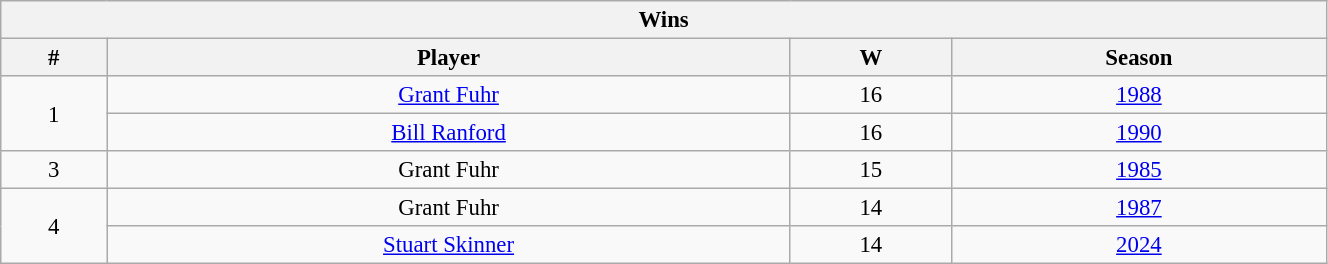<table class="wikitable" style="text-align: center; font-size: 95%" width="70%">
<tr>
<th colspan="4">Wins</th>
</tr>
<tr>
<th>#</th>
<th>Player</th>
<th>W</th>
<th>Season</th>
</tr>
<tr>
<td rowspan="2">1</td>
<td><a href='#'>Grant Fuhr</a></td>
<td>16</td>
<td><a href='#'>1988</a></td>
</tr>
<tr>
<td><a href='#'>Bill Ranford</a></td>
<td>16</td>
<td><a href='#'>1990</a></td>
</tr>
<tr>
<td>3</td>
<td>Grant Fuhr</td>
<td>15</td>
<td><a href='#'>1985</a></td>
</tr>
<tr>
<td rowspan="2">4</td>
<td>Grant Fuhr</td>
<td>14</td>
<td><a href='#'>1987</a></td>
</tr>
<tr>
<td><a href='#'>Stuart Skinner</a></td>
<td>14</td>
<td><a href='#'>2024</a></td>
</tr>
</table>
